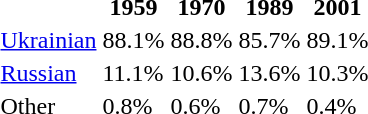<table class="standard sortable">
<tr>
<th></th>
<th>1959</th>
<th>1970</th>
<th>1989</th>
<th>2001</th>
</tr>
<tr>
<td><a href='#'>Ukrainian</a></td>
<td>88.1%</td>
<td>88.8%</td>
<td>85.7%</td>
<td>89.1%</td>
</tr>
<tr>
<td><a href='#'>Russian</a></td>
<td>11.1%</td>
<td>10.6%</td>
<td>13.6%</td>
<td>10.3%</td>
</tr>
<tr>
<td>Other</td>
<td>0.8%</td>
<td>0.6%</td>
<td>0.7%</td>
<td>0.4%</td>
</tr>
</table>
